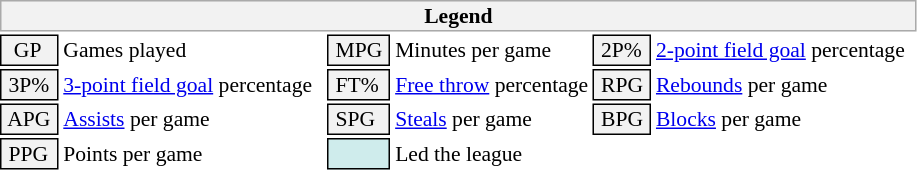<table class="toccolours" style="font-size: 90%; white-space: nowrap;">
<tr>
<th colspan="6" style="background-color: #F2F2F2; border: 1px solid #AAAAAA;">Legend</th>
</tr>
<tr>
<td style="background-color: #F2F2F2; border: 1px solid black;">  GP</td>
<td>Games played</td>
<td style="background-color: #F2F2F2; border: 1px solid black"> MPG </td>
<td>Minutes per game</td>
<td style="background-color: #F2F2F2; border: 1px solid black;"> 2P% </td>
<td style="padding-right: 8px"><a href='#'>2-point field goal</a> percentage</td>
</tr>
<tr>
<td style="background-color: #F2F2F2; border: 1px solid black"> 3P% </td>
<td style="padding-right: 8px"><a href='#'>3-point field goal</a> percentage</td>
<td style="background-color: #F2F2F2; border: 1px solid black"> FT% </td>
<td><a href='#'>Free throw</a> percentage</td>
<td style="background-color: #F2F2F2; border: 1px solid black;"> RPG </td>
<td><a href='#'>Rebounds</a> per game</td>
</tr>
<tr>
<td style="background-color: #F2F2F2; border: 1px solid black"> APG </td>
<td><a href='#'>Assists</a> per game</td>
<td style="background-color: #F2F2F2; border: 1px solid black"> SPG </td>
<td><a href='#'>Steals</a> per game</td>
<td style="background-color: #F2F2F2; border: 1px solid black;"> BPG </td>
<td><a href='#'>Blocks</a> per game</td>
</tr>
<tr>
<td style="background-color: #F2F2F2; border: 1px solid black"> PPG </td>
<td>Points per game</td>
<td style="background-color: #CFECEC; border: 1px solid black"> <strong> </strong> </td>
<td>Led the league</td>
</tr>
<tr>
</tr>
</table>
